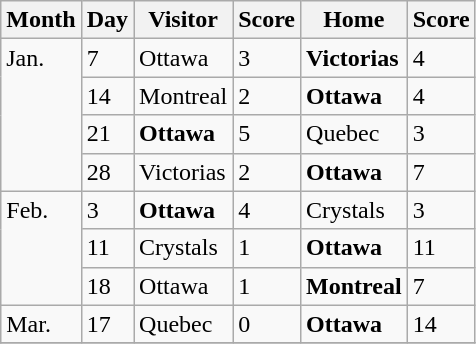<table class="wikitable">
<tr>
<th>Month</th>
<th>Day</th>
<th>Visitor</th>
<th>Score</th>
<th>Home</th>
<th>Score</th>
</tr>
<tr>
<td rowspan=4 valign=top>Jan.</td>
<td>7</td>
<td>Ottawa</td>
<td>3</td>
<td><strong>Victorias</strong></td>
<td>4</td>
</tr>
<tr>
<td>14</td>
<td>Montreal</td>
<td>2</td>
<td><strong>Ottawa</strong></td>
<td>4</td>
</tr>
<tr>
<td>21</td>
<td><strong>Ottawa</strong></td>
<td>5</td>
<td>Quebec</td>
<td>3</td>
</tr>
<tr>
<td>28</td>
<td>Victorias</td>
<td>2</td>
<td><strong>Ottawa</strong></td>
<td>7</td>
</tr>
<tr>
<td rowspan=3 valign=top>Feb.</td>
<td>3</td>
<td><strong>Ottawa</strong></td>
<td>4</td>
<td>Crystals</td>
<td>3</td>
</tr>
<tr>
<td>11</td>
<td>Crystals</td>
<td>1</td>
<td><strong>Ottawa</strong></td>
<td>11</td>
</tr>
<tr>
<td>18</td>
<td>Ottawa</td>
<td>1</td>
<td><strong>Montreal</strong></td>
<td>7</td>
</tr>
<tr>
<td>Mar.</td>
<td>17</td>
<td>Quebec</td>
<td>0</td>
<td><strong>Ottawa</strong></td>
<td>14</td>
</tr>
<tr>
</tr>
</table>
